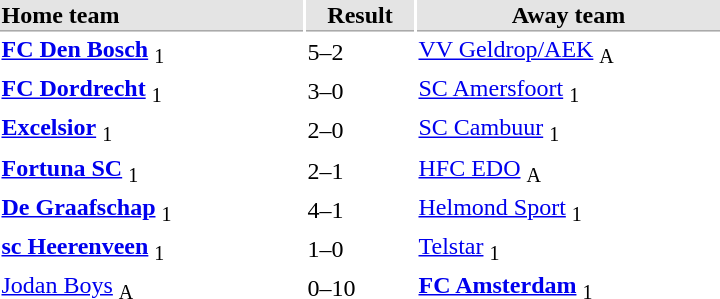<table>
<tr bgcolor="#E4E4E4">
<th style="border-bottom:1px solid #AAAAAA" width="200" align="left">Home team</th>
<th style="border-bottom:1px solid #AAAAAA" width="70" align="center">Result</th>
<th style="border-bottom:1px solid #AAAAAA" width="200">Away team</th>
</tr>
<tr>
<td><strong><a href='#'>FC Den Bosch</a></strong> <sub>1</sub></td>
<td>5–2</td>
<td><a href='#'>VV Geldrop/AEK</a> <sub>A</sub></td>
</tr>
<tr>
<td><strong><a href='#'>FC Dordrecht</a></strong> <sub>1</sub></td>
<td>3–0</td>
<td><a href='#'>SC Amersfoort</a> <sub>1</sub></td>
</tr>
<tr>
<td><strong><a href='#'>Excelsior</a></strong> <sub>1</sub></td>
<td>2–0</td>
<td><a href='#'>SC Cambuur</a> <sub>1</sub></td>
</tr>
<tr>
<td><strong><a href='#'>Fortuna SC</a></strong> <sub>1</sub></td>
<td>2–1</td>
<td><a href='#'>HFC EDO</a> <sub>A</sub></td>
</tr>
<tr>
<td><strong><a href='#'>De Graafschap</a></strong> <sub>1</sub></td>
<td>4–1</td>
<td><a href='#'>Helmond Sport</a> <sub>1</sub></td>
</tr>
<tr>
<td><strong><a href='#'>sc Heerenveen</a></strong> <sub>1</sub></td>
<td>1–0</td>
<td><a href='#'>Telstar</a> <sub>1</sub></td>
</tr>
<tr>
<td><a href='#'>Jodan Boys</a> <sub>A</sub></td>
<td>0–10</td>
<td><strong><a href='#'>FC Amsterdam</a></strong> <sub>1</sub></td>
</tr>
</table>
